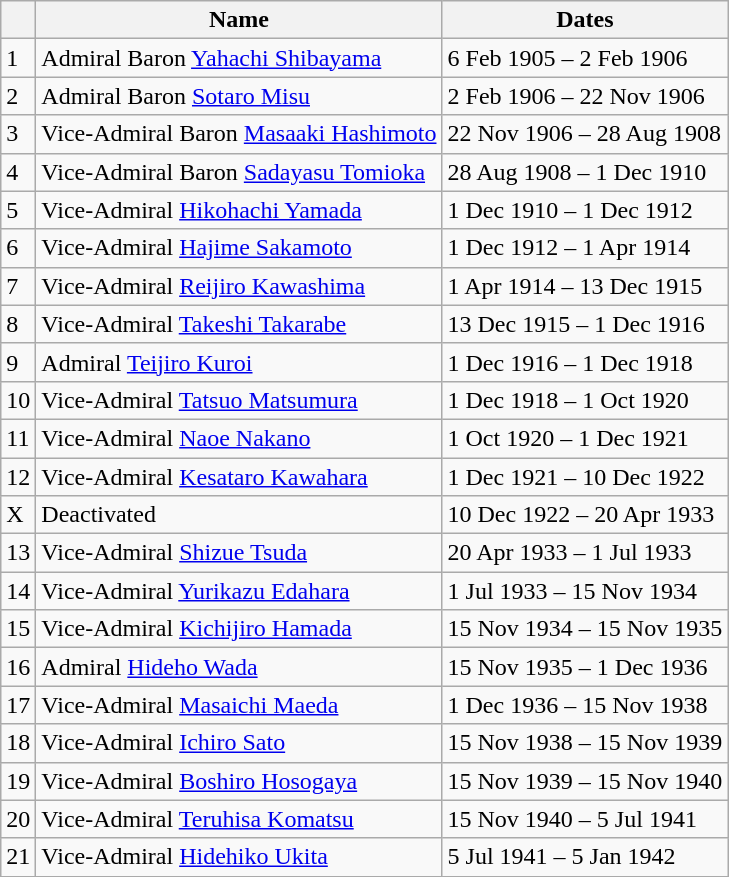<table class=wikitable>
<tr>
<th></th>
<th>Name</th>
<th>Dates</th>
</tr>
<tr>
<td>1</td>
<td>Admiral Baron <a href='#'>Yahachi Shibayama</a></td>
<td>6 Feb 1905 – 2 Feb 1906</td>
</tr>
<tr>
<td>2</td>
<td>Admiral Baron <a href='#'>Sotaro Misu</a></td>
<td>2 Feb 1906 – 22 Nov 1906</td>
</tr>
<tr>
<td>3</td>
<td>Vice-Admiral Baron <a href='#'>Masaaki Hashimoto</a></td>
<td>22 Nov 1906 – 28 Aug 1908</td>
</tr>
<tr>
<td>4</td>
<td>Vice-Admiral Baron <a href='#'>Sadayasu Tomioka</a></td>
<td>28 Aug 1908 – 1 Dec 1910</td>
</tr>
<tr>
<td>5</td>
<td>Vice-Admiral <a href='#'>Hikohachi Yamada</a></td>
<td>1 Dec 1910 – 1 Dec 1912</td>
</tr>
<tr>
<td>6</td>
<td>Vice-Admiral <a href='#'>Hajime Sakamoto</a></td>
<td>1 Dec 1912 – 1 Apr 1914</td>
</tr>
<tr>
<td>7</td>
<td>Vice-Admiral <a href='#'>Reijiro Kawashima</a></td>
<td>1 Apr 1914 – 13 Dec 1915</td>
</tr>
<tr>
<td>8</td>
<td>Vice-Admiral <a href='#'>Takeshi Takarabe</a></td>
<td>13 Dec 1915 – 1 Dec 1916</td>
</tr>
<tr>
<td>9</td>
<td>Admiral <a href='#'>Teijiro Kuroi</a></td>
<td>1 Dec 1916 – 1 Dec 1918</td>
</tr>
<tr>
<td>10</td>
<td>Vice-Admiral <a href='#'>Tatsuo Matsumura</a></td>
<td>1 Dec 1918 – 1 Oct 1920</td>
</tr>
<tr>
<td>11</td>
<td>Vice-Admiral <a href='#'>Naoe Nakano</a></td>
<td>1 Oct 1920 – 1 Dec 1921</td>
</tr>
<tr>
<td>12</td>
<td>Vice-Admiral <a href='#'>Kesataro Kawahara</a></td>
<td>1 Dec 1921 – 10 Dec 1922</td>
</tr>
<tr>
<td>X</td>
<td>Deactivated</td>
<td>10 Dec 1922 – 20 Apr 1933</td>
</tr>
<tr>
<td>13</td>
<td>Vice-Admiral <a href='#'>Shizue Tsuda</a></td>
<td>20 Apr 1933 – 1 Jul 1933</td>
</tr>
<tr>
<td>14</td>
<td>Vice-Admiral <a href='#'>Yurikazu Edahara</a></td>
<td>1 Jul 1933 – 15 Nov 1934</td>
</tr>
<tr>
<td>15</td>
<td>Vice-Admiral <a href='#'>Kichijiro Hamada</a></td>
<td>15 Nov 1934 – 15 Nov 1935</td>
</tr>
<tr>
<td>16</td>
<td>Admiral <a href='#'>Hideho Wada</a></td>
<td>15 Nov 1935 – 1 Dec 1936</td>
</tr>
<tr>
<td>17</td>
<td>Vice-Admiral <a href='#'>Masaichi Maeda</a></td>
<td>1 Dec 1936 – 15 Nov 1938</td>
</tr>
<tr>
<td>18</td>
<td>Vice-Admiral <a href='#'>Ichiro Sato</a></td>
<td>15 Nov 1938 – 15 Nov 1939</td>
</tr>
<tr>
<td>19</td>
<td>Vice-Admiral <a href='#'>Boshiro Hosogaya</a></td>
<td>15 Nov 1939 – 15 Nov 1940</td>
</tr>
<tr>
<td>20</td>
<td>Vice-Admiral <a href='#'>Teruhisa Komatsu</a></td>
<td>15 Nov 1940 – 5 Jul 1941</td>
</tr>
<tr>
<td>21</td>
<td>Vice-Admiral <a href='#'>Hidehiko Ukita</a></td>
<td>5 Jul 1941 – 5 Jan 1942</td>
</tr>
<tr>
</tr>
</table>
